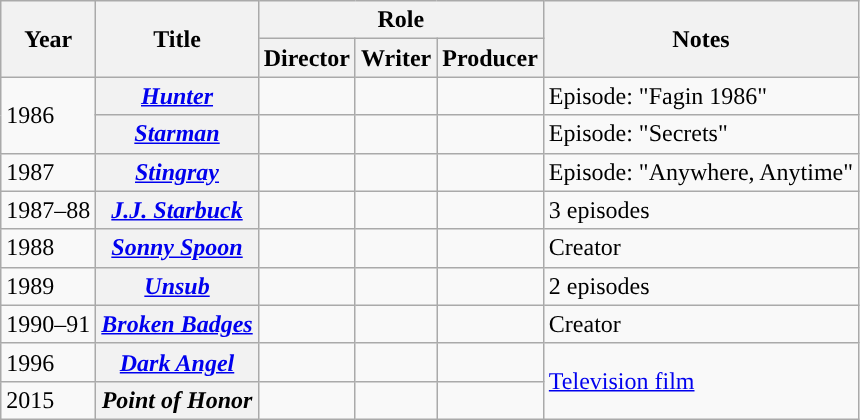<table class="wikitable">
<tr>
<th rowspan="2">Year</th>
<th rowspan="2">Title</th>
<th colspan="3">Role</th>
<th rowspan="2">Notes</th>
</tr>
<tr>
<th scope="col">Director</th>
<th scope="col">Writer</th>
<th scope="col">Producer</th>
</tr>
<tr>
<td rowspan="2">1986</td>
<th scope="row"><a href='#'><em>Hunter</em></a></th>
<td></td>
<td></td>
<td></td>
<td>Episode: "Fagin 1986"</td>
</tr>
<tr>
<th scope="row"><a href='#'><em>Starman</em></a></th>
<td></td>
<td></td>
<td></td>
<td>Episode: "Secrets"</td>
</tr>
<tr>
<td>1987</td>
<th scope="row"><a href='#'><em>Stingray</em></a></th>
<td></td>
<td></td>
<td></td>
<td>Episode: "Anywhere, Anytime"</td>
</tr>
<tr>
<td>1987–88</td>
<th scope="row"><em><a href='#'>J.J. Starbuck</a></em></th>
<td></td>
<td></td>
<td></td>
<td>3 episodes</td>
</tr>
<tr>
<td>1988</td>
<th scope="row"><em><a href='#'>Sonny Spoon</a></em></th>
<td></td>
<td></td>
<td></td>
<td>Creator</td>
</tr>
<tr>
<td>1989</td>
<th scope="row"><a href='#'><em>Unsub</em></a></th>
<td></td>
<td></td>
<td></td>
<td>2 episodes</td>
</tr>
<tr>
<td>1990–91</td>
<th scope="row"><em><a href='#'>Broken Badges</a></em></th>
<td></td>
<td></td>
<td></td>
<td>Creator</td>
</tr>
<tr>
<td>1996</td>
<th scope="row"><em><a href='#'>Dark Angel</a></em></th>
<td></td>
<td></td>
<td></td>
<td rowspan="2"><a href='#'>Television film</a></td>
</tr>
<tr>
<td>2015</td>
<th scope="row"><em>Point of Honor</em></th>
<td></td>
<td></td>
<td></td>
</tr>
</table>
